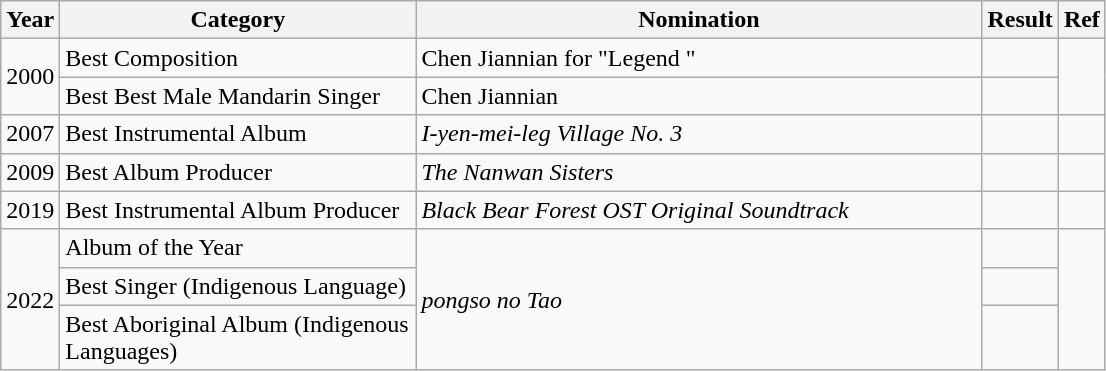<table class="wikitable">
<tr>
<th>Year</th>
<th width="230">Category</th>
<th width="370">Nomination</th>
<th>Result</th>
<th>Ref</th>
</tr>
<tr>
<td rowspan="2">2000</td>
<td>Best Composition</td>
<td>Chen Jiannian for "Legend "</td>
<td></td>
</tr>
<tr>
<td>Best Best Male Mandarin Singer</td>
<td>Chen Jiannian</td>
<td></td>
</tr>
<tr>
<td>2007</td>
<td>Best Instrumental Album</td>
<td><em>I-yen-mei-leg Village No. 3</em></td>
<td></td>
<td></td>
</tr>
<tr>
<td>2009</td>
<td>Best Album Producer</td>
<td><em>The Nanwan Sisters</em></td>
<td></td>
<td></td>
</tr>
<tr>
<td>2019</td>
<td>Best Instrumental Album Producer</td>
<td><em>Black Bear Forest OST Original Soundtrack</em></td>
<td></td>
<td></td>
</tr>
<tr>
<td rowspan="3">2022</td>
<td>Album of the Year</td>
<td rowspan="3"><em>pongso no Tao</em></td>
<td></td>
</tr>
<tr>
<td>Best Singer (Indigenous Language)</td>
<td></td>
</tr>
<tr>
<td>Best Aboriginal Album (Indigenous Languages)</td>
<td></td>
</tr>
</table>
